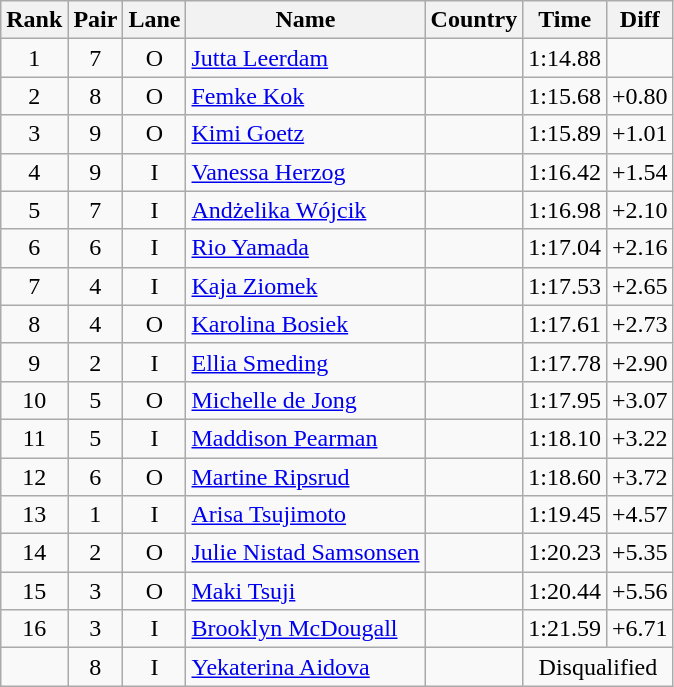<table class="wikitable sortable" style="text-align:center">
<tr>
<th>Rank</th>
<th>Pair</th>
<th>Lane</th>
<th>Name</th>
<th>Country</th>
<th>Time</th>
<th>Diff</th>
</tr>
<tr>
<td>1</td>
<td>7</td>
<td>O</td>
<td align=left><a href='#'>Jutta Leerdam</a></td>
<td align=left></td>
<td>1:14.88</td>
<td></td>
</tr>
<tr>
<td>2</td>
<td>8</td>
<td>O</td>
<td align=left><a href='#'>Femke Kok</a></td>
<td align=left></td>
<td>1:15.68</td>
<td>+0.80</td>
</tr>
<tr>
<td>3</td>
<td>9</td>
<td>O</td>
<td align=left><a href='#'>Kimi Goetz</a></td>
<td align=left></td>
<td>1:15.89</td>
<td>+1.01</td>
</tr>
<tr>
<td>4</td>
<td>9</td>
<td>I</td>
<td align=left><a href='#'>Vanessa Herzog</a></td>
<td align=left></td>
<td>1:16.42</td>
<td>+1.54</td>
</tr>
<tr>
<td>5</td>
<td>7</td>
<td>I</td>
<td align=left><a href='#'>Andżelika Wójcik</a></td>
<td align=left></td>
<td>1:16.98</td>
<td>+2.10</td>
</tr>
<tr>
<td>6</td>
<td>6</td>
<td>I</td>
<td align=left><a href='#'>Rio Yamada</a></td>
<td align=left></td>
<td>1:17.04</td>
<td>+2.16</td>
</tr>
<tr>
<td>7</td>
<td>4</td>
<td>I</td>
<td align=left><a href='#'>Kaja Ziomek</a></td>
<td align=left></td>
<td>1:17.53</td>
<td>+2.65</td>
</tr>
<tr>
<td>8</td>
<td>4</td>
<td>O</td>
<td align=left><a href='#'>Karolina Bosiek</a></td>
<td align=left></td>
<td>1:17.61</td>
<td>+2.73</td>
</tr>
<tr>
<td>9</td>
<td>2</td>
<td>I</td>
<td align=left><a href='#'>Ellia Smeding</a></td>
<td align=left></td>
<td>1:17.78</td>
<td>+2.90</td>
</tr>
<tr>
<td>10</td>
<td>5</td>
<td>O</td>
<td align=left><a href='#'>Michelle de Jong</a></td>
<td align=left></td>
<td>1:17.95</td>
<td>+3.07</td>
</tr>
<tr>
<td>11</td>
<td>5</td>
<td>I</td>
<td align=left><a href='#'>Maddison Pearman</a></td>
<td align=left></td>
<td>1:18.10</td>
<td>+3.22</td>
</tr>
<tr>
<td>12</td>
<td>6</td>
<td>O</td>
<td align=left><a href='#'>Martine Ripsrud</a></td>
<td align=left></td>
<td>1:18.60</td>
<td>+3.72</td>
</tr>
<tr>
<td>13</td>
<td>1</td>
<td>I</td>
<td align=left><a href='#'>Arisa Tsujimoto</a></td>
<td align=left></td>
<td>1:19.45</td>
<td>+4.57</td>
</tr>
<tr>
<td>14</td>
<td>2</td>
<td>O</td>
<td align=left><a href='#'>Julie Nistad Samsonsen</a></td>
<td align=left></td>
<td>1:20.23</td>
<td>+5.35</td>
</tr>
<tr>
<td>15</td>
<td>3</td>
<td>O</td>
<td align=left><a href='#'>Maki Tsuji</a></td>
<td align=left></td>
<td>1:20.44</td>
<td>+5.56</td>
</tr>
<tr>
<td>16</td>
<td>3</td>
<td>I</td>
<td align=left><a href='#'>Brooklyn McDougall</a></td>
<td align=left></td>
<td>1:21.59</td>
<td>+6.71</td>
</tr>
<tr>
<td></td>
<td>8</td>
<td>I</td>
<td align=left><a href='#'>Yekaterina Aidova</a></td>
<td align=left></td>
<td colspan="2">Disqualified</td>
</tr>
</table>
